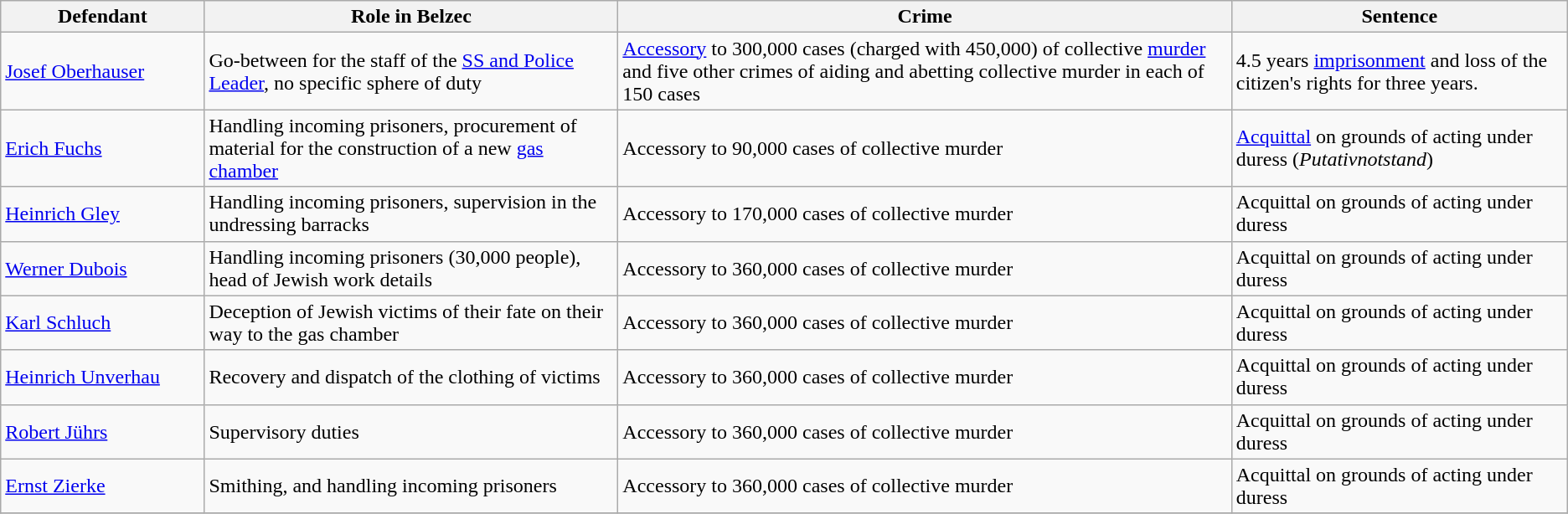<table class="wikitable">
<tr>
<th>Defendant</th>
<th>Role in Belzec</th>
<th>Crime</th>
<th>Sentence</th>
</tr>
<tr>
<td width=13%><a href='#'>Josef Oberhauser</a></td>
<td>Go-between for the staff of the <a href='#'>SS and Police Leader</a>, no specific sphere of duty</td>
<td><a href='#'>Accessory</a> to 300,000 cases (charged with 450,000) of collective <a href='#'>murder</a> and five other crimes of aiding and abetting collective murder in each of 150 cases</td>
<td>4.5 years <a href='#'>imprisonment</a> and loss of the citizen's rights for three years.</td>
</tr>
<tr>
<td><a href='#'>Erich Fuchs</a></td>
<td>Handling incoming prisoners, procurement of material for the construction of a new <a href='#'>gas chamber</a></td>
<td>Accessory to 90,000 cases of collective murder</td>
<td><a href='#'>Acquittal</a> on grounds of acting under duress (<em>Putativnotstand</em>)</td>
</tr>
<tr>
<td><a href='#'>Heinrich Gley</a></td>
<td>Handling incoming prisoners, supervision in the undressing barracks</td>
<td>Accessory to 170,000 cases of collective murder</td>
<td>Acquittal on grounds of acting under duress</td>
</tr>
<tr>
<td><a href='#'>Werner Dubois</a></td>
<td>Handling incoming prisoners (30,000 people), head of Jewish work details</td>
<td>Accessory to 360,000 cases of collective murder</td>
<td>Acquittal on grounds of acting under duress</td>
</tr>
<tr>
<td><a href='#'>Karl Schluch</a></td>
<td>Deception of Jewish victims of their fate on their way to the gas chamber</td>
<td>Accessory to 360,000 cases of collective murder</td>
<td>Acquittal on grounds of acting under duress</td>
</tr>
<tr>
<td><a href='#'>Heinrich Unverhau</a></td>
<td>Recovery and dispatch of the clothing of victims</td>
<td>Accessory to 360,000 cases of collective murder</td>
<td>Acquittal on grounds of acting under duress</td>
</tr>
<tr>
<td><a href='#'>Robert Jührs</a></td>
<td>Supervisory duties</td>
<td>Accessory to 360,000 cases of collective murder</td>
<td>Acquittal on grounds of acting under duress</td>
</tr>
<tr>
<td><a href='#'>Ernst Zierke</a></td>
<td>Smithing, and handling incoming prisoners</td>
<td>Accessory to 360,000 cases of collective murder</td>
<td>Acquittal on grounds of acting under duress</td>
</tr>
<tr>
</tr>
</table>
